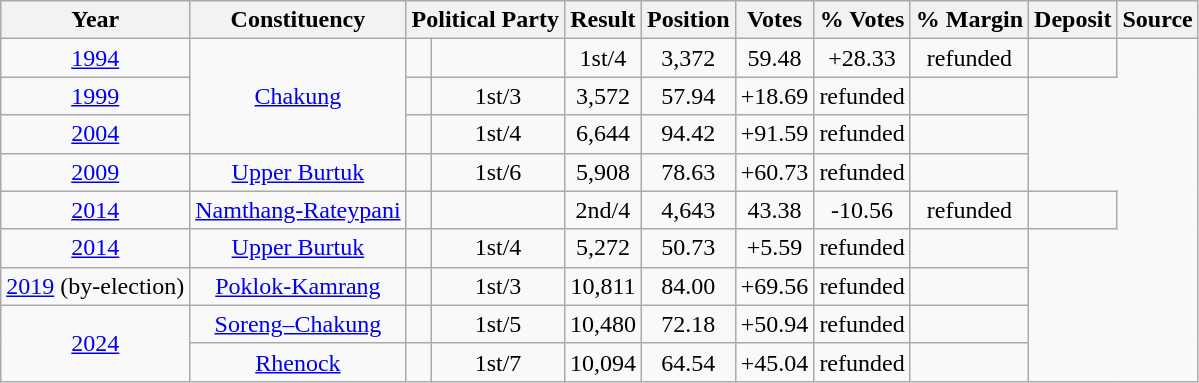<table class="wikitable sortable" style="text-align:center;">
<tr>
<th>Year</th>
<th>Constituency</th>
<th colspan=2>Political Party</th>
<th>Result</th>
<th>Position</th>
<th>Votes</th>
<th>% Votes</th>
<th>% Margin</th>
<th>Deposit</th>
<th>Source</th>
</tr>
<tr>
<td><a href='#'>1994</a></td>
<td rowspan=3><a href='#'>Chakung</a></td>
<td></td>
<td></td>
<td>1st/4</td>
<td>3,372</td>
<td>59.48</td>
<td>+28.33</td>
<td>refunded</td>
<td></td>
</tr>
<tr>
<td><a href='#'>1999</a></td>
<td></td>
<td>1st/3</td>
<td>3,572</td>
<td>57.94</td>
<td>+18.69</td>
<td>refunded</td>
<td></td>
</tr>
<tr>
<td><a href='#'>2004</a></td>
<td></td>
<td>1st/4</td>
<td>6,644</td>
<td>94.42</td>
<td>+91.59</td>
<td>refunded</td>
<td></td>
</tr>
<tr>
<td><a href='#'>2009</a></td>
<td><a href='#'>Upper Burtuk</a></td>
<td></td>
<td>1st/6</td>
<td>5,908</td>
<td>78.63</td>
<td>+60.73</td>
<td>refunded</td>
<td></td>
</tr>
<tr>
<td><a href='#'>2014</a></td>
<td><a href='#'>Namthang-Rateypani</a></td>
<td></td>
<td></td>
<td>2nd/4</td>
<td>4,643</td>
<td>43.38</td>
<td>-10.56</td>
<td>refunded</td>
<td></td>
</tr>
<tr>
<td><a href='#'>2014</a></td>
<td><a href='#'>Upper Burtuk</a></td>
<td></td>
<td>1st/4</td>
<td>5,272</td>
<td>50.73</td>
<td>+5.59</td>
<td>refunded</td>
<td></td>
</tr>
<tr>
<td><a href='#'>2019</a> (by-election)</td>
<td><a href='#'>Poklok-Kamrang</a></td>
<td></td>
<td>1st/3</td>
<td>10,811</td>
<td>84.00</td>
<td>+69.56</td>
<td>refunded</td>
<td></td>
</tr>
<tr>
<td rowspan=2><a href='#'>2024</a></td>
<td><a href='#'>Soreng–Chakung</a></td>
<td></td>
<td>1st/5</td>
<td>10,480</td>
<td>72.18</td>
<td>+50.94</td>
<td>refunded</td>
<td></td>
</tr>
<tr>
<td><a href='#'>Rhenock</a></td>
<td></td>
<td>1st/7</td>
<td>10,094</td>
<td>64.54</td>
<td>+45.04</td>
<td>refunded</td>
<td></td>
</tr>
</table>
